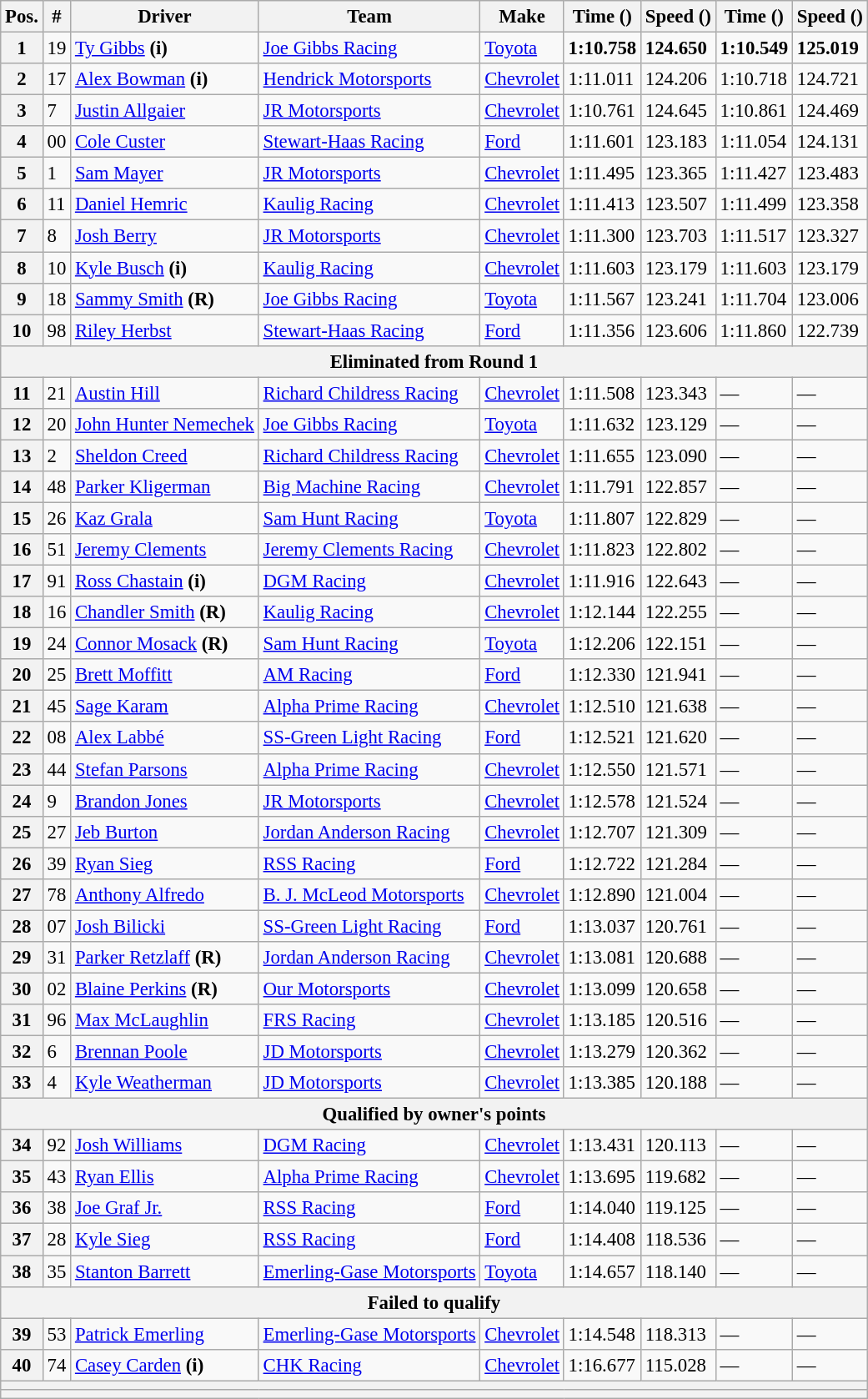<table class="wikitable" style="font-size:95%">
<tr>
<th>Pos.</th>
<th>#</th>
<th>Driver</th>
<th>Team</th>
<th>Make</th>
<th>Time ()</th>
<th>Speed ()</th>
<th>Time ()</th>
<th>Speed ()</th>
</tr>
<tr>
<th>1</th>
<td>19</td>
<td><a href='#'>Ty Gibbs</a> <strong>(i)</strong></td>
<td><a href='#'>Joe Gibbs Racing</a></td>
<td><a href='#'>Toyota</a></td>
<td><strong>1:10.758</strong></td>
<td><strong>124.650</strong></td>
<td><strong>1:10.549</strong></td>
<td><strong>125.019</strong></td>
</tr>
<tr>
<th>2</th>
<td>17</td>
<td><a href='#'>Alex Bowman</a> <strong>(i)</strong></td>
<td><a href='#'>Hendrick Motorsports</a></td>
<td><a href='#'>Chevrolet</a></td>
<td>1:11.011</td>
<td>124.206</td>
<td>1:10.718</td>
<td>124.721</td>
</tr>
<tr>
<th>3</th>
<td>7</td>
<td><a href='#'>Justin Allgaier</a></td>
<td><a href='#'>JR Motorsports</a></td>
<td><a href='#'>Chevrolet</a></td>
<td>1:10.761</td>
<td>124.645</td>
<td>1:10.861</td>
<td>124.469</td>
</tr>
<tr>
<th>4</th>
<td>00</td>
<td><a href='#'>Cole Custer</a></td>
<td><a href='#'>Stewart-Haas Racing</a></td>
<td><a href='#'>Ford</a></td>
<td>1:11.601</td>
<td>123.183</td>
<td>1:11.054</td>
<td>124.131</td>
</tr>
<tr>
<th>5</th>
<td>1</td>
<td><a href='#'>Sam Mayer</a></td>
<td><a href='#'>JR Motorsports</a></td>
<td><a href='#'>Chevrolet</a></td>
<td>1:11.495</td>
<td>123.365</td>
<td>1:11.427</td>
<td>123.483</td>
</tr>
<tr>
<th>6</th>
<td>11</td>
<td><a href='#'>Daniel Hemric</a></td>
<td><a href='#'>Kaulig Racing</a></td>
<td><a href='#'>Chevrolet</a></td>
<td>1:11.413</td>
<td>123.507</td>
<td>1:11.499</td>
<td>123.358</td>
</tr>
<tr>
<th>7</th>
<td>8</td>
<td><a href='#'>Josh Berry</a></td>
<td><a href='#'>JR Motorsports</a></td>
<td><a href='#'>Chevrolet</a></td>
<td>1:11.300</td>
<td>123.703</td>
<td>1:11.517</td>
<td>123.327</td>
</tr>
<tr>
<th>8</th>
<td>10</td>
<td><a href='#'>Kyle Busch</a> <strong>(i)</strong></td>
<td><a href='#'>Kaulig Racing</a></td>
<td><a href='#'>Chevrolet</a></td>
<td>1:11.603</td>
<td>123.179</td>
<td>1:11.603</td>
<td>123.179</td>
</tr>
<tr>
<th>9</th>
<td>18</td>
<td><a href='#'>Sammy Smith</a> <strong>(R)</strong></td>
<td><a href='#'>Joe Gibbs Racing</a></td>
<td><a href='#'>Toyota</a></td>
<td>1:11.567</td>
<td>123.241</td>
<td>1:11.704</td>
<td>123.006</td>
</tr>
<tr>
<th>10</th>
<td>98</td>
<td><a href='#'>Riley Herbst</a></td>
<td><a href='#'>Stewart-Haas Racing</a></td>
<td><a href='#'>Ford</a></td>
<td>1:11.356</td>
<td>123.606</td>
<td>1:11.860</td>
<td>122.739</td>
</tr>
<tr>
<th colspan="9">Eliminated from Round 1</th>
</tr>
<tr>
<th>11</th>
<td>21</td>
<td><a href='#'>Austin Hill</a></td>
<td><a href='#'>Richard Childress Racing</a></td>
<td><a href='#'>Chevrolet</a></td>
<td>1:11.508</td>
<td>123.343</td>
<td>—</td>
<td>—</td>
</tr>
<tr>
<th>12</th>
<td>20</td>
<td><a href='#'>John Hunter Nemechek</a></td>
<td><a href='#'>Joe Gibbs Racing</a></td>
<td><a href='#'>Toyota</a></td>
<td>1:11.632</td>
<td>123.129</td>
<td>—</td>
<td>—</td>
</tr>
<tr>
<th>13</th>
<td>2</td>
<td><a href='#'>Sheldon Creed</a></td>
<td><a href='#'>Richard Childress Racing</a></td>
<td><a href='#'>Chevrolet</a></td>
<td>1:11.655</td>
<td>123.090</td>
<td>—</td>
<td>—</td>
</tr>
<tr>
<th>14</th>
<td>48</td>
<td><a href='#'>Parker Kligerman</a></td>
<td><a href='#'>Big Machine Racing</a></td>
<td><a href='#'>Chevrolet</a></td>
<td>1:11.791</td>
<td>122.857</td>
<td>—</td>
<td>—</td>
</tr>
<tr>
<th>15</th>
<td>26</td>
<td><a href='#'>Kaz Grala</a></td>
<td><a href='#'>Sam Hunt Racing</a></td>
<td><a href='#'>Toyota</a></td>
<td>1:11.807</td>
<td>122.829</td>
<td>—</td>
<td>—</td>
</tr>
<tr>
<th>16</th>
<td>51</td>
<td><a href='#'>Jeremy Clements</a></td>
<td><a href='#'>Jeremy Clements Racing</a></td>
<td><a href='#'>Chevrolet</a></td>
<td>1:11.823</td>
<td>122.802</td>
<td>—</td>
<td>—</td>
</tr>
<tr>
<th>17</th>
<td>91</td>
<td><a href='#'>Ross Chastain</a> <strong>(i)</strong></td>
<td><a href='#'>DGM Racing</a></td>
<td><a href='#'>Chevrolet</a></td>
<td>1:11.916</td>
<td>122.643</td>
<td>—</td>
<td>—</td>
</tr>
<tr>
<th>18</th>
<td>16</td>
<td><a href='#'>Chandler Smith</a> <strong>(R)</strong></td>
<td><a href='#'>Kaulig Racing</a></td>
<td><a href='#'>Chevrolet</a></td>
<td>1:12.144</td>
<td>122.255</td>
<td>—</td>
<td>—</td>
</tr>
<tr>
<th>19</th>
<td>24</td>
<td><a href='#'>Connor Mosack</a> <strong>(R)</strong></td>
<td><a href='#'>Sam Hunt Racing</a></td>
<td><a href='#'>Toyota</a></td>
<td>1:12.206</td>
<td>122.151</td>
<td>—</td>
<td>—</td>
</tr>
<tr>
<th>20</th>
<td>25</td>
<td><a href='#'>Brett Moffitt</a></td>
<td><a href='#'>AM Racing</a></td>
<td><a href='#'>Ford</a></td>
<td>1:12.330</td>
<td>121.941</td>
<td>—</td>
<td>—</td>
</tr>
<tr>
<th>21</th>
<td>45</td>
<td><a href='#'>Sage Karam</a></td>
<td><a href='#'>Alpha Prime Racing</a></td>
<td><a href='#'>Chevrolet</a></td>
<td>1:12.510</td>
<td>121.638</td>
<td>—</td>
<td>—</td>
</tr>
<tr>
<th>22</th>
<td>08</td>
<td><a href='#'>Alex Labbé</a></td>
<td><a href='#'>SS-Green Light Racing</a></td>
<td><a href='#'>Ford</a></td>
<td>1:12.521</td>
<td>121.620</td>
<td>—</td>
<td>—</td>
</tr>
<tr>
<th>23</th>
<td>44</td>
<td><a href='#'>Stefan Parsons</a></td>
<td><a href='#'>Alpha Prime Racing</a></td>
<td><a href='#'>Chevrolet</a></td>
<td>1:12.550</td>
<td>121.571</td>
<td>—</td>
<td>—</td>
</tr>
<tr>
<th>24</th>
<td>9</td>
<td><a href='#'>Brandon Jones</a></td>
<td><a href='#'>JR Motorsports</a></td>
<td><a href='#'>Chevrolet</a></td>
<td>1:12.578</td>
<td>121.524</td>
<td>—</td>
<td>—</td>
</tr>
<tr>
<th>25</th>
<td>27</td>
<td><a href='#'>Jeb Burton</a></td>
<td><a href='#'>Jordan Anderson Racing</a></td>
<td><a href='#'>Chevrolet</a></td>
<td>1:12.707</td>
<td>121.309</td>
<td>—</td>
<td>—</td>
</tr>
<tr>
<th>26</th>
<td>39</td>
<td><a href='#'>Ryan Sieg</a></td>
<td><a href='#'>RSS Racing</a></td>
<td><a href='#'>Ford</a></td>
<td>1:12.722</td>
<td>121.284</td>
<td>—</td>
<td>—</td>
</tr>
<tr>
<th>27</th>
<td>78</td>
<td><a href='#'>Anthony Alfredo</a></td>
<td><a href='#'>B. J. McLeod Motorsports</a></td>
<td><a href='#'>Chevrolet</a></td>
<td>1:12.890</td>
<td>121.004</td>
<td>—</td>
<td>—</td>
</tr>
<tr>
<th>28</th>
<td>07</td>
<td><a href='#'>Josh Bilicki</a></td>
<td><a href='#'>SS-Green Light Racing</a></td>
<td><a href='#'>Ford</a></td>
<td>1:13.037</td>
<td>120.761</td>
<td>—</td>
<td>—</td>
</tr>
<tr>
<th>29</th>
<td>31</td>
<td><a href='#'>Parker Retzlaff</a> <strong>(R)</strong></td>
<td><a href='#'>Jordan Anderson Racing</a></td>
<td><a href='#'>Chevrolet</a></td>
<td>1:13.081</td>
<td>120.688</td>
<td>—</td>
<td>—</td>
</tr>
<tr>
<th>30</th>
<td>02</td>
<td><a href='#'>Blaine Perkins</a> <strong>(R)</strong></td>
<td><a href='#'>Our Motorsports</a></td>
<td><a href='#'>Chevrolet</a></td>
<td>1:13.099</td>
<td>120.658</td>
<td>—</td>
<td>—</td>
</tr>
<tr>
<th>31</th>
<td>96</td>
<td><a href='#'>Max McLaughlin</a></td>
<td><a href='#'>FRS Racing</a></td>
<td><a href='#'>Chevrolet</a></td>
<td>1:13.185</td>
<td>120.516</td>
<td>—</td>
<td>—</td>
</tr>
<tr>
<th>32</th>
<td>6</td>
<td><a href='#'>Brennan Poole</a></td>
<td><a href='#'>JD Motorsports</a></td>
<td><a href='#'>Chevrolet</a></td>
<td>1:13.279</td>
<td>120.362</td>
<td>—</td>
<td>—</td>
</tr>
<tr>
<th>33</th>
<td>4</td>
<td><a href='#'>Kyle Weatherman</a></td>
<td><a href='#'>JD Motorsports</a></td>
<td><a href='#'>Chevrolet</a></td>
<td>1:13.385</td>
<td>120.188</td>
<td>—</td>
<td>—</td>
</tr>
<tr>
<th colspan="9">Qualified by owner's points</th>
</tr>
<tr>
<th>34</th>
<td>92</td>
<td><a href='#'>Josh Williams</a></td>
<td><a href='#'>DGM Racing</a></td>
<td><a href='#'>Chevrolet</a></td>
<td>1:13.431</td>
<td>120.113</td>
<td>—</td>
<td>—</td>
</tr>
<tr>
<th>35</th>
<td>43</td>
<td><a href='#'>Ryan Ellis</a></td>
<td><a href='#'>Alpha Prime Racing</a></td>
<td><a href='#'>Chevrolet</a></td>
<td>1:13.695</td>
<td>119.682</td>
<td>—</td>
<td>—</td>
</tr>
<tr>
<th>36</th>
<td>38</td>
<td><a href='#'>Joe Graf Jr.</a></td>
<td><a href='#'>RSS Racing</a></td>
<td><a href='#'>Ford</a></td>
<td>1:14.040</td>
<td>119.125</td>
<td>—</td>
<td>—</td>
</tr>
<tr>
<th>37</th>
<td>28</td>
<td><a href='#'>Kyle Sieg</a></td>
<td><a href='#'>RSS Racing</a></td>
<td><a href='#'>Ford</a></td>
<td>1:14.408</td>
<td>118.536</td>
<td>—</td>
<td>—</td>
</tr>
<tr>
<th>38</th>
<td>35</td>
<td><a href='#'>Stanton Barrett</a></td>
<td><a href='#'>Emerling-Gase Motorsports</a></td>
<td><a href='#'>Toyota</a></td>
<td>1:14.657</td>
<td>118.140</td>
<td>—</td>
<td>—</td>
</tr>
<tr>
<th colspan="9">Failed to qualify</th>
</tr>
<tr>
<th>39</th>
<td>53</td>
<td><a href='#'>Patrick Emerling</a></td>
<td><a href='#'>Emerling-Gase Motorsports</a></td>
<td><a href='#'>Chevrolet</a></td>
<td>1:14.548</td>
<td>118.313</td>
<td>—</td>
<td>—</td>
</tr>
<tr>
<th>40</th>
<td>74</td>
<td><a href='#'>Casey Carden</a> <strong>(i)</strong></td>
<td><a href='#'>CHK Racing</a></td>
<td><a href='#'>Chevrolet</a></td>
<td>1:16.677</td>
<td>115.028</td>
<td>—</td>
<td>—</td>
</tr>
<tr>
<th colspan="9"></th>
</tr>
<tr>
<th colspan="9"></th>
</tr>
</table>
